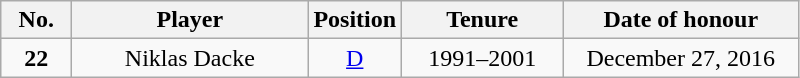<table class="wikitable sortable" style="text-align:center">
<tr>
<th width="40px">No.</th>
<th width="150px">Player</th>
<th width="40px">Position</th>
<th width="100px">Tenure</th>
<th width="150px">Date of honour</th>
</tr>
<tr>
<td><strong>22</strong></td>
<td>Niklas Dacke</td>
<td><a href='#'>D</a></td>
<td>1991–2001</td>
<td>December 27, 2016</td>
</tr>
</table>
